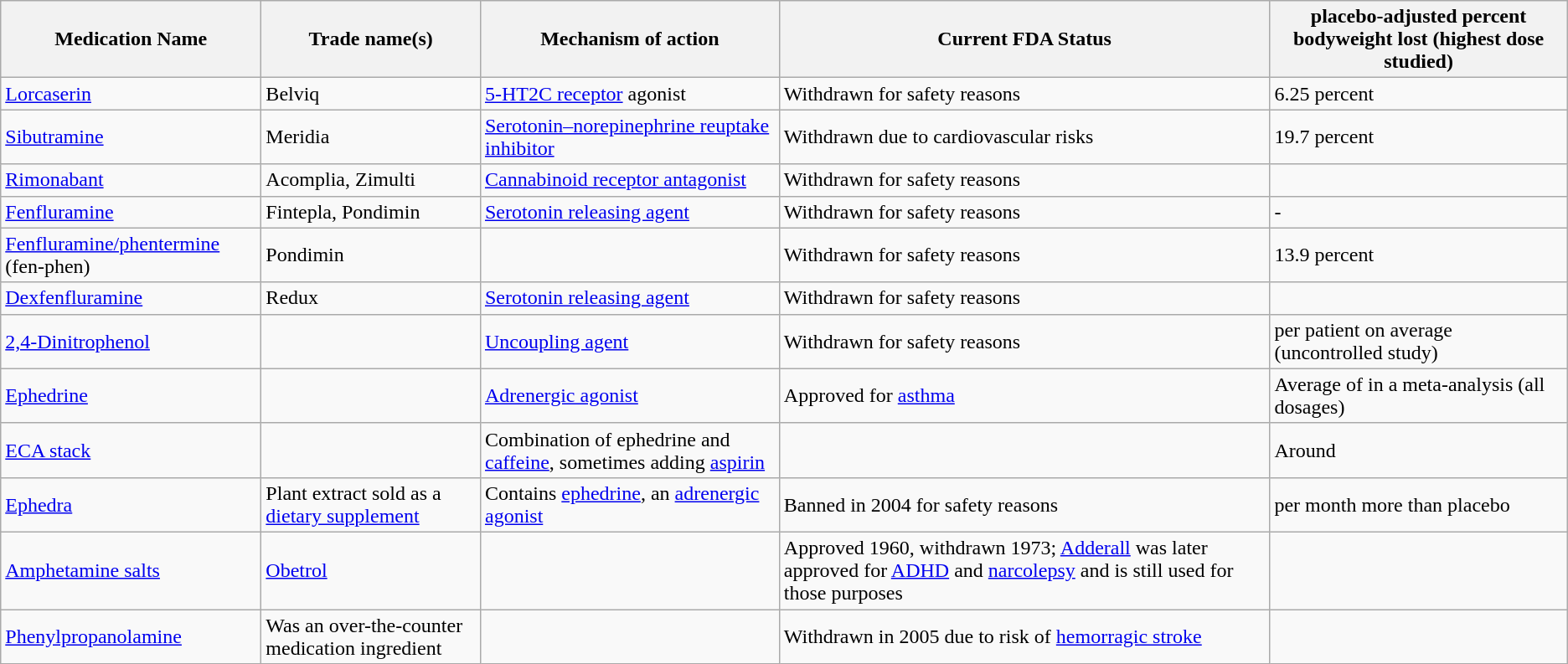<table class="wikitable">
<tr>
<th>Medication Name</th>
<th>Trade name(s)</th>
<th>Mechanism of action</th>
<th>Current FDA Status</th>
<th>placebo-adjusted percent bodyweight lost (highest dose studied)</th>
</tr>
<tr>
<td><a href='#'>Lorcaserin</a></td>
<td>Belviq</td>
<td><a href='#'>5-HT2C receptor</a> agonist</td>
<td>Withdrawn for safety reasons</td>
<td>6.25 percent</td>
</tr>
<tr>
<td><a href='#'>Sibutramine</a></td>
<td>Meridia</td>
<td><a href='#'>Serotonin–norepinephrine reuptake inhibitor</a></td>
<td>Withdrawn due to cardiovascular risks</td>
<td>19.7 percent</td>
</tr>
<tr>
<td><a href='#'>Rimonabant</a></td>
<td>Acomplia, Zimulti</td>
<td><a href='#'>Cannabinoid receptor antagonist</a></td>
<td>Withdrawn for safety reasons</td>
<td></td>
</tr>
<tr>
<td><a href='#'>Fenfluramine</a></td>
<td>Fintepla, Pondimin</td>
<td><a href='#'>Serotonin releasing agent</a></td>
<td>Withdrawn for safety reasons</td>
<td>-</td>
</tr>
<tr>
<td><a href='#'>Fenfluramine/phentermine</a> (fen-phen)</td>
<td>Pondimin</td>
<td></td>
<td>Withdrawn for safety reasons</td>
<td>13.9 percent</td>
</tr>
<tr>
<td><a href='#'>Dexfenfluramine</a></td>
<td>Redux</td>
<td><a href='#'>Serotonin releasing agent</a></td>
<td>Withdrawn for safety reasons</td>
<td></td>
</tr>
<tr>
<td><a href='#'>2,4-Dinitrophenol</a></td>
<td></td>
<td><a href='#'>Uncoupling agent</a></td>
<td>Withdrawn for safety reasons</td>
<td> per patient on average (uncontrolled study)</td>
</tr>
<tr>
<td><a href='#'>Ephedrine</a></td>
<td></td>
<td><a href='#'>Adrenergic agonist</a></td>
<td>Approved for <a href='#'>asthma</a></td>
<td>Average of  in a meta-analysis (all dosages)</td>
</tr>
<tr>
<td><a href='#'>ECA stack</a></td>
<td></td>
<td>Combination of ephedrine and <a href='#'>caffeine</a>, sometimes adding <a href='#'>aspirin</a></td>
<td></td>
<td>Around </td>
</tr>
<tr>
<td><a href='#'>Ephedra</a></td>
<td>Plant extract sold as a <a href='#'>dietary supplement</a></td>
<td>Contains <a href='#'>ephedrine</a>, an <a href='#'>adrenergic agonist</a></td>
<td>Banned in 2004 for safety reasons</td>
<td> per month more than placebo</td>
</tr>
<tr>
<td><a href='#'>Amphetamine salts</a></td>
<td><a href='#'>Obetrol</a></td>
<td></td>
<td>Approved 1960, withdrawn 1973; <a href='#'>Adderall</a> was later approved for <a href='#'>ADHD</a> and <a href='#'>narcolepsy</a> and is still used for those purposes</td>
<td></td>
</tr>
<tr>
<td><a href='#'>Phenylpropanolamine</a></td>
<td>Was an over-the-counter medication ingredient</td>
<td></td>
<td>Withdrawn in 2005 due to risk of <a href='#'>hemorragic stroke</a></td>
<td></td>
</tr>
</table>
